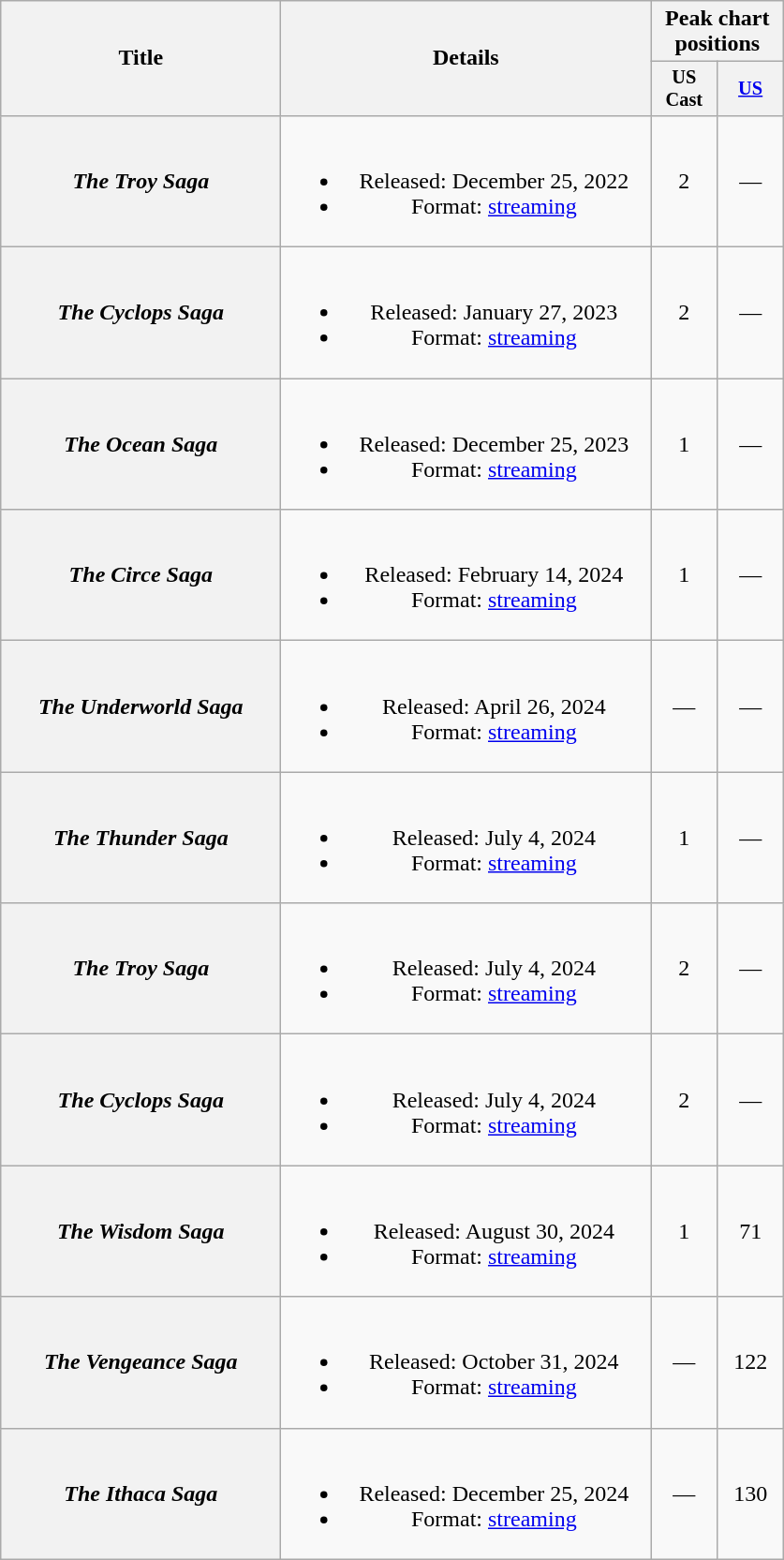<table class="wikitable plainrowheaders" style="text-align:center;" border="1">
<tr>
<th rowspan="2" scope="col" style="width:12em;">Title</th>
<th rowspan="2" scope="col" style="width:16em;">Details</th>
<th colspan="2" scope="col">Peak chart positions</th>
</tr>
<tr>
<th scope="col" style="width:3em;font-size:85%;">US<br>Cast</th>
<th scope="col" style="width:3em;font-size:85%;"><a href='#'>US</a></th>
</tr>
<tr>
<th scope="row"><em>The Troy Saga</em> </th>
<td><br><ul><li>Released: December 25, 2022</li><li>Format: <a href='#'>streaming</a></li></ul></td>
<td>2</td>
<td>—</td>
</tr>
<tr>
<th scope="row"><em>The Cyclops Saga</em> </th>
<td><br><ul><li>Released: January 27, 2023</li><li>Format: <a href='#'>streaming</a></li></ul></td>
<td>2</td>
<td>—</td>
</tr>
<tr>
<th scope="row"><em>The Ocean Saga</em></th>
<td><br><ul><li>Released: December 25, 2023</li><li>Format: <a href='#'>streaming</a></li></ul></td>
<td>1</td>
<td>—</td>
</tr>
<tr>
<th scope="row"><em>The Circe Saga</em></th>
<td><br><ul><li>Released: February 14, 2024</li><li>Format: <a href='#'>streaming</a></li></ul></td>
<td>1</td>
<td>—</td>
</tr>
<tr>
<th scope="row"><em>The Underworld Saga</em></th>
<td><br><ul><li>Released: April 26, 2024</li><li>Format: <a href='#'>streaming</a></li></ul></td>
<td>—</td>
<td>—</td>
</tr>
<tr>
<th scope="row"><em>The Thunder Saga</em></th>
<td><br><ul><li>Released: July 4, 2024</li><li>Format: <a href='#'>streaming</a></li></ul></td>
<td>1</td>
<td>—</td>
</tr>
<tr>
<th scope="row"><em>The Troy Saga</em> </th>
<td><br><ul><li>Released: July 4, 2024</li><li>Format: <a href='#'>streaming</a></li></ul></td>
<td>2</td>
<td>—</td>
</tr>
<tr>
<th scope="row"><em>The Cyclops Saga</em> </th>
<td><br><ul><li>Released: July 4, 2024</li><li>Format: <a href='#'>streaming</a></li></ul></td>
<td>2</td>
<td>—</td>
</tr>
<tr>
<th scope="row"><em>The Wisdom Saga</em></th>
<td><br><ul><li>Released: August 30, 2024</li><li>Format: <a href='#'>streaming</a></li></ul></td>
<td>1</td>
<td>71</td>
</tr>
<tr>
<th scope="row"><em>The Vengeance Saga</em></th>
<td><br><ul><li>Released: October 31, 2024</li><li>Format: <a href='#'>streaming</a></li></ul></td>
<td>—</td>
<td>122</td>
</tr>
<tr>
<th scope="row"><em>The Ithaca Saga</em></th>
<td><br><ul><li>Released: December 25, 2024</li><li>Format: <a href='#'>streaming</a></li></ul></td>
<td>—</td>
<td>130</td>
</tr>
</table>
